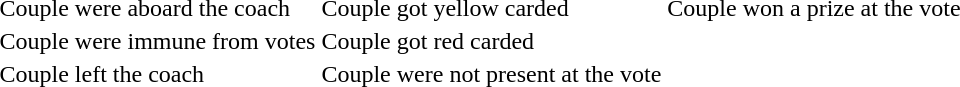<table>
<tr>
<td> Couple were aboard the coach</td>
<td> Couple got yellow carded</td>
<td> Couple won a prize at the vote</td>
</tr>
<tr>
<td> Couple were immune from votes</td>
<td> Couple got red carded</td>
</tr>
<tr>
<td> Couple left the coach</td>
<td> Couple were not present at the vote</td>
</tr>
</table>
